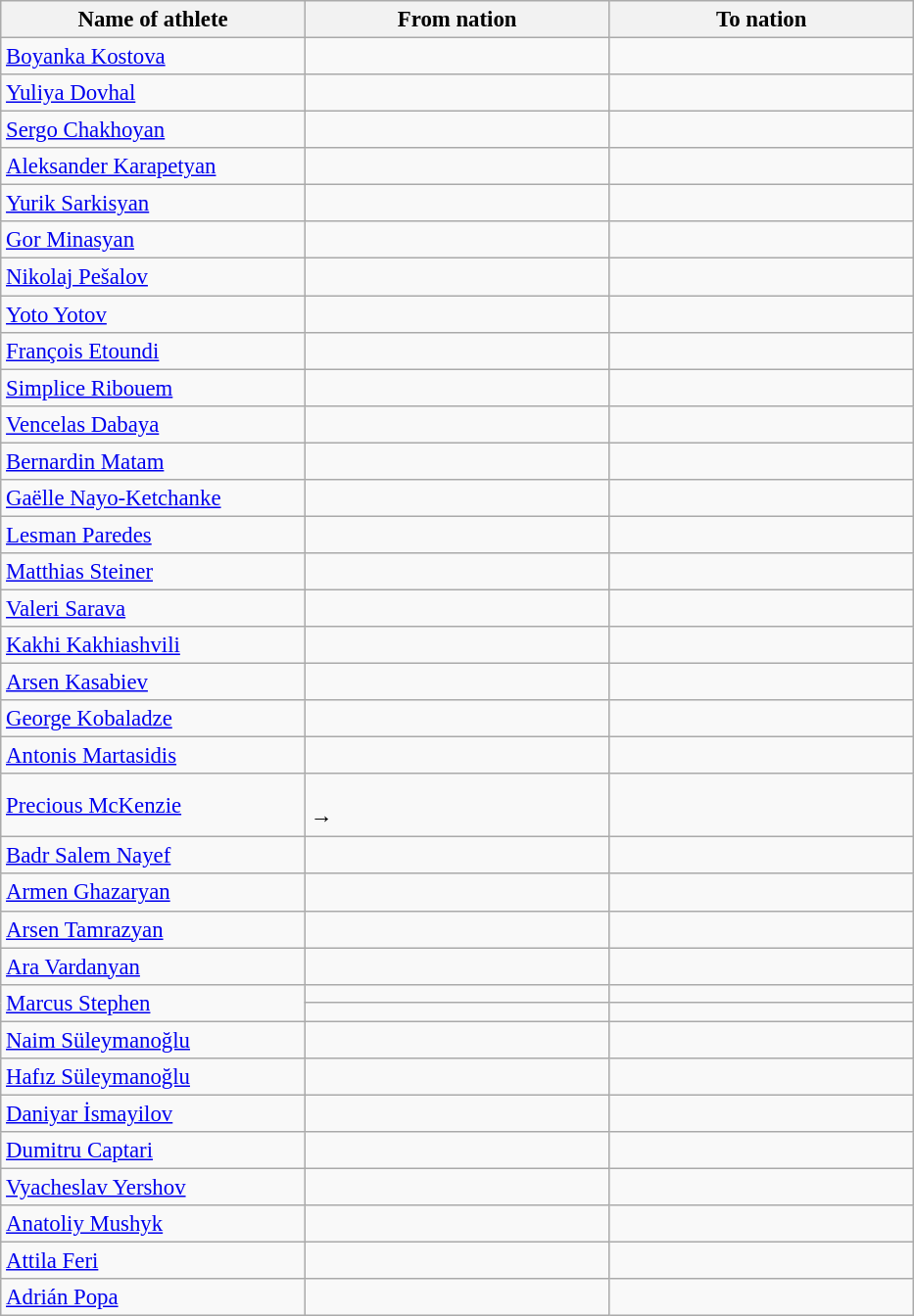<table class="wikitable sortable" style="border-collapse: collapse; font-size: 95%;">
<tr>
<th width=200>Name of athlete</th>
<th width=200>From nation</th>
<th width=200>To nation</th>
</tr>
<tr>
<td><a href='#'>Boyanka Kostova</a></td>
<td></td>
<td></td>
</tr>
<tr>
<td><a href='#'>Yuliya Dovhal</a></td>
<td></td>
<td></td>
</tr>
<tr>
<td><a href='#'>Sergo Chakhoyan</a></td>
<td></td>
<td></td>
</tr>
<tr>
<td><a href='#'>Aleksander Karapetyan</a></td>
<td></td>
<td></td>
</tr>
<tr>
<td><a href='#'>Yurik Sarkisyan</a></td>
<td></td>
<td></td>
</tr>
<tr>
<td><a href='#'>Gor Minasyan</a></td>
<td></td>
<td></td>
</tr>
<tr>
<td><a href='#'>Nikolaj Pešalov</a></td>
<td></td>
<td></td>
</tr>
<tr>
<td><a href='#'>Yoto Yotov</a></td>
<td></td>
<td></td>
</tr>
<tr>
<td><a href='#'>François Etoundi</a></td>
<td></td>
<td></td>
</tr>
<tr>
<td><a href='#'>Simplice Ribouem</a></td>
<td></td>
<td></td>
</tr>
<tr>
<td><a href='#'>Vencelas Dabaya</a></td>
<td></td>
<td></td>
</tr>
<tr>
<td><a href='#'>Bernardin Matam</a></td>
<td></td>
<td></td>
</tr>
<tr>
<td><a href='#'>Gaëlle Nayo-Ketchanke</a></td>
<td></td>
<td></td>
</tr>
<tr>
<td><a href='#'>Lesman Paredes</a></td>
<td></td>
<td></td>
</tr>
<tr>
<td><a href='#'>Matthias Steiner</a></td>
<td></td>
<td></td>
</tr>
<tr>
<td><a href='#'>Valeri Sarava</a></td>
<td></td>
<td></td>
</tr>
<tr>
<td><a href='#'>Kakhi Kakhiashvili</a></td>
<td></td>
<td></td>
</tr>
<tr>
<td><a href='#'>Arsen Kasabiev</a></td>
<td></td>
<td></td>
</tr>
<tr>
<td><a href='#'>George Kobaladze</a></td>
<td></td>
<td></td>
</tr>
<tr>
<td><a href='#'>Antonis Martasidis</a></td>
<td></td>
<td></td>
</tr>
<tr>
<td><a href='#'>Precious McKenzie</a></td>
<td><br>→ </td>
<td></td>
</tr>
<tr>
<td><a href='#'>Badr Salem Nayef</a></td>
<td></td>
<td></td>
</tr>
<tr>
<td><a href='#'>Armen Ghazaryan</a></td>
<td></td>
<td></td>
</tr>
<tr>
<td><a href='#'>Arsen Tamrazyan</a></td>
<td></td>
<td></td>
</tr>
<tr>
<td><a href='#'>Ara Vardanyan</a></td>
<td></td>
<td></td>
</tr>
<tr>
<td rowspan=2><a href='#'>Marcus Stephen</a></td>
<td></td>
<td></td>
</tr>
<tr>
<td></td>
<td></td>
</tr>
<tr>
<td><a href='#'>Naim Süleymanoğlu</a></td>
<td></td>
<td></td>
</tr>
<tr>
<td><a href='#'>Hafız Süleymanoğlu</a></td>
<td></td>
<td></td>
</tr>
<tr>
<td><a href='#'>Daniyar İsmayilov</a></td>
<td></td>
<td></td>
</tr>
<tr>
<td><a href='#'>Dumitru Captari</a></td>
<td></td>
<td></td>
</tr>
<tr>
<td><a href='#'>Vyacheslav Yershov</a></td>
<td></td>
<td></td>
</tr>
<tr>
<td><a href='#'>Anatoliy Mushyk</a></td>
<td></td>
<td></td>
</tr>
<tr>
<td><a href='#'>Attila Feri</a></td>
<td></td>
<td></td>
</tr>
<tr>
<td><a href='#'>Adrián Popa</a></td>
<td></td>
<td></td>
</tr>
</table>
